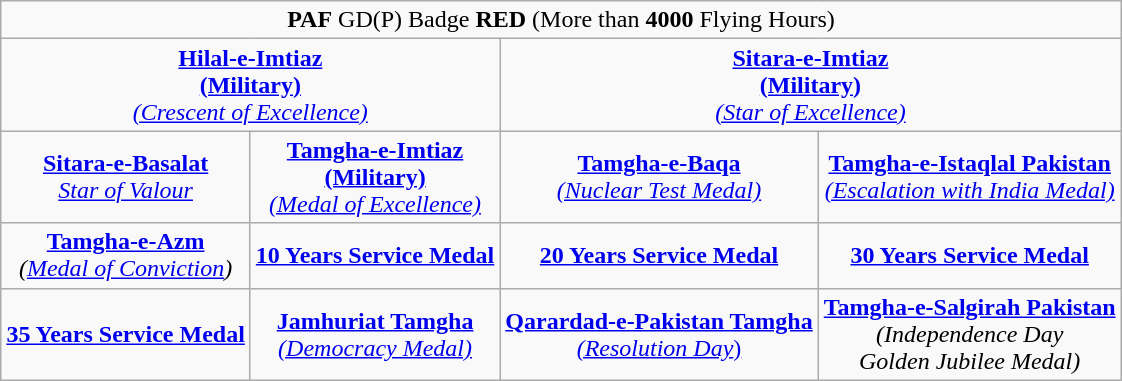<table class="wikitable" style="margin:1em auto; text-align:center;">
<tr>
<td colspan="5"><strong>PAF</strong> GD(P) Badge <strong>RED</strong> (More than <strong>4000</strong> Flying Hours)</td>
</tr>
<tr>
<td colspan="2"><strong><a href='#'>Hilal-e-Imtiaz</a><br><a href='#'>(Military)</a></strong><br><em><a href='#'>(Crescent of Excellence)</a></em></td>
<td colspan="2"><strong><a href='#'>Sitara-e-Imtiaz</a><br><a href='#'>(Military)</a></strong><br><em><a href='#'>(Star of Excellence)</a></em></td>
</tr>
<tr>
<td colspan="1"><strong><a href='#'>Sitara-e-Basalat</a></strong><br><em><a href='#'>Star of Valour</a></em></td>
<td><strong><a href='#'>Tamgha-e-Imtiaz</a><br><a href='#'>(Military)</a></strong><br><em><a href='#'>(Medal of Excellence)</a></em></td>
<td><strong><a href='#'>Tamgha-e-Baqa</a></strong><br><em><a href='#'>(Nuclear Test Medal)</a></em></td>
<td><strong><a href='#'>Tamgha-e-Istaqlal Pakistan</a></strong><br><em><a href='#'>(Escalation with India Medal)</a></em></td>
</tr>
<tr>
<td><strong><a href='#'>Tamgha-e-Azm</a></strong><br><em>(<a href='#'>Medal of Conviction</a>)</em></td>
<td><strong><a href='#'>10 Years Service Medal</a></strong></td>
<td><strong><a href='#'>20 Years Service Medal</a></strong></td>
<td><strong><a href='#'>30 Years Service Medal</a></strong></td>
</tr>
<tr>
<td><strong><a href='#'>35 Years Service Medal</a></strong></td>
<td><strong><a href='#'>Jamhuriat Tamgha</a></strong><br><em><a href='#'>(Democracy Medal)</a></em></td>
<td><strong><a href='#'>Qarardad-e-Pakistan Tamgha</a></strong><br><a href='#'><em>(Resolution Day</em>)</a></td>
<td><strong><a href='#'>Tamgha-e-Salgirah Pakistan</a></strong><br><em>(Independence Day</em><br><em>Golden Jubilee Medal)</em></td>
</tr>
</table>
